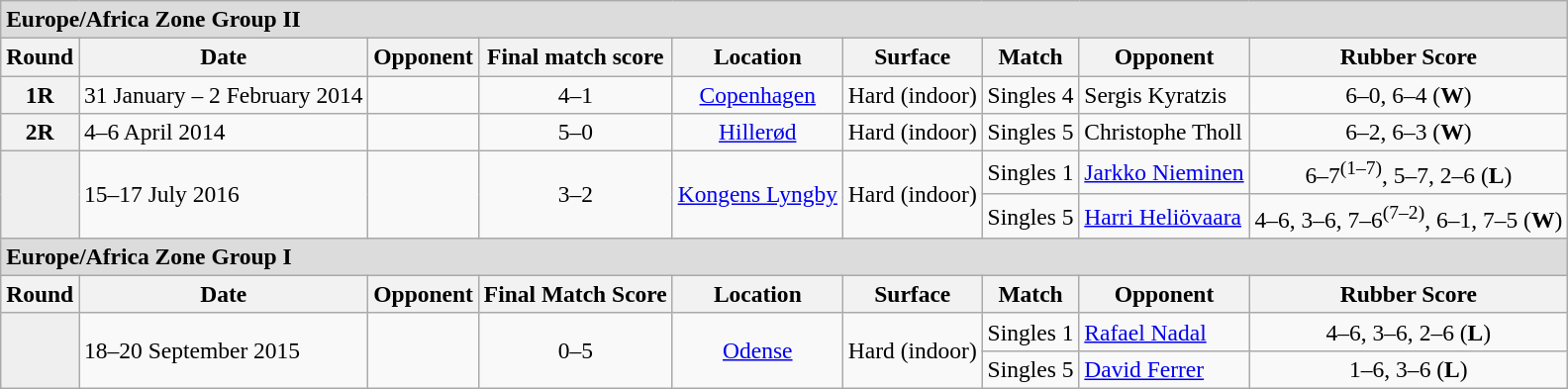<table class=wikitable style="font-size:98%;">
<tr bgcolor=Gainsboro>
<td colspan=9><strong>Europe/Africa Zone Group II</strong></td>
</tr>
<tr>
<th>Round</th>
<th>Date</th>
<th>Opponent</th>
<th>Final match score</th>
<th>Location</th>
<th>Surface</th>
<th>Match</th>
<th>Opponent</th>
<th>Rubber Score</th>
</tr>
<tr>
<th>1R</th>
<td>31 January – 2 February 2014</td>
<td></td>
<td align="center">4–1</td>
<td align="center"><a href='#'>Copenhagen</a></td>
<td>Hard (indoor)</td>
<td>Singles 4</td>
<td>Sergis Kyratzis</td>
<td align="center">6–0, 6–4 (<strong>W</strong>)</td>
</tr>
<tr>
<th>2R</th>
<td>4–6 April 2014</td>
<td></td>
<td align="center">5–0</td>
<td align="center"><a href='#'>Hillerød</a></td>
<td>Hard (indoor)</td>
<td>Singles 5</td>
<td>Christophe Tholl</td>
<td align="center">6–2, 6–3 (<strong>W</strong>)</td>
</tr>
<tr>
<td style="background:#efefef;" rowspan="2"></td>
<td rowspan="2">15–17 July 2016</td>
<td rowspan="2"></td>
<td rowspan="2" align="center">3–2</td>
<td rowspan="2" align="center"><a href='#'>Kongens Lyngby</a></td>
<td rowspan="2">Hard (indoor)</td>
<td>Singles 1</td>
<td><a href='#'>Jarkko Nieminen</a></td>
<td align="center">6–7<sup>(1–7)</sup>, 5–7, 2–6 (<strong>L</strong>)</td>
</tr>
<tr>
<td>Singles 5</td>
<td><a href='#'>Harri Heliövaara</a></td>
<td align="center">4–6, 3–6, 7–6<sup>(7–2)</sup>, 6–1, 7–5 (<strong>W</strong>)</td>
</tr>
<tr style="background:Gainsboro">
<td colspan=9><strong>Europe/Africa Zone Group I</strong></td>
</tr>
<tr>
<th>Round</th>
<th>Date</th>
<th>Opponent</th>
<th>Final Match Score</th>
<th>Location</th>
<th>Surface</th>
<th>Match</th>
<th>Opponent</th>
<th>Rubber Score</th>
</tr>
<tr>
<td style="background:#efefef;" rowspan="2"></td>
<td rowspan="2">18–20 September 2015</td>
<td rowspan="2"></td>
<td rowspan="2" align="center">0–5</td>
<td rowspan="2" align="center"><a href='#'>Odense</a></td>
<td rowspan="2">Hard (indoor)</td>
<td>Singles 1</td>
<td><a href='#'>Rafael Nadal</a></td>
<td align="center">4–6, 3–6, 2–6 (<strong>L</strong>)</td>
</tr>
<tr>
<td>Singles 5</td>
<td><a href='#'>David Ferrer</a></td>
<td align="center">1–6, 3–6 (<strong>L</strong>)</td>
</tr>
</table>
